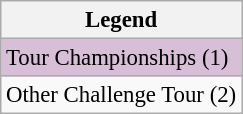<table class="wikitable" style="font-size:95%;">
<tr>
<th>Legend</th>
</tr>
<tr style="background:thistle;">
<td>Tour Championships (1)</td>
</tr>
<tr>
<td>Other Challenge Tour (2)</td>
</tr>
</table>
